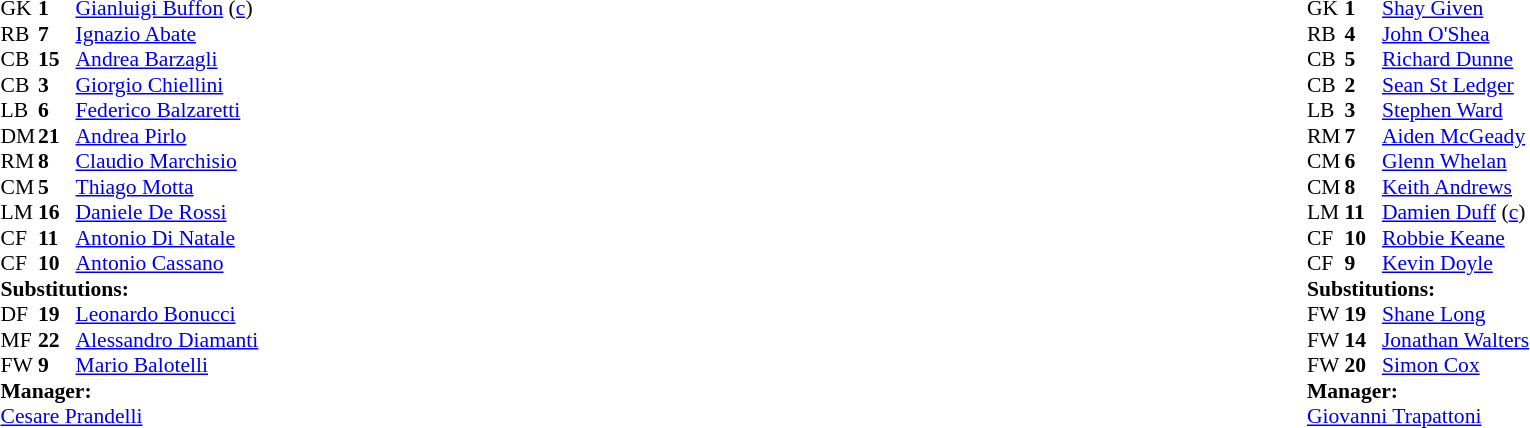<table style="width:100%;">
<tr>
<td style="vertical-align:top; width:40%;"><br><table style="font-size:90%" cellspacing="0" cellpadding="0">
<tr>
<th width="25"></th>
<th width="25"></th>
</tr>
<tr>
<td>GK</td>
<td><strong>1</strong></td>
<td><a href='#'>Gianluigi Buffon</a> (<a href='#'>c</a>)</td>
<td></td>
</tr>
<tr>
<td>RB</td>
<td><strong>7</strong></td>
<td><a href='#'>Ignazio Abate</a></td>
</tr>
<tr>
<td>CB</td>
<td><strong>15</strong></td>
<td><a href='#'>Andrea Barzagli</a></td>
</tr>
<tr>
<td>CB</td>
<td><strong>3</strong></td>
<td><a href='#'>Giorgio Chiellini</a></td>
<td></td>
<td></td>
</tr>
<tr>
<td>LB</td>
<td><strong>6</strong></td>
<td><a href='#'>Federico Balzaretti</a></td>
<td></td>
</tr>
<tr>
<td>DM</td>
<td><strong>21</strong></td>
<td><a href='#'>Andrea Pirlo</a></td>
</tr>
<tr>
<td>RM</td>
<td><strong>8</strong></td>
<td><a href='#'>Claudio Marchisio</a></td>
</tr>
<tr>
<td>CM</td>
<td><strong>5</strong></td>
<td><a href='#'>Thiago Motta</a></td>
</tr>
<tr>
<td>LM</td>
<td><strong>16</strong></td>
<td><a href='#'>Daniele De Rossi</a></td>
<td></td>
</tr>
<tr>
<td>CF</td>
<td><strong>11</strong></td>
<td><a href='#'>Antonio Di Natale</a></td>
<td></td>
<td></td>
</tr>
<tr>
<td>CF</td>
<td><strong>10</strong></td>
<td><a href='#'>Antonio Cassano</a></td>
<td></td>
<td></td>
</tr>
<tr>
<td colspan=3><strong>Substitutions:</strong></td>
</tr>
<tr>
<td>DF</td>
<td><strong>19</strong></td>
<td><a href='#'>Leonardo Bonucci</a></td>
<td></td>
<td></td>
</tr>
<tr>
<td>MF</td>
<td><strong>22</strong></td>
<td><a href='#'>Alessandro Diamanti</a></td>
<td></td>
<td></td>
</tr>
<tr>
<td>FW</td>
<td><strong>9</strong></td>
<td><a href='#'>Mario Balotelli</a></td>
<td></td>
<td></td>
</tr>
<tr>
<td colspan=3><strong>Manager:</strong></td>
</tr>
<tr>
<td colspan=3><a href='#'>Cesare Prandelli</a></td>
</tr>
</table>
</td>
<td valign="top"></td>
<td style="vertical-align:top; width:50%;"><br><table style="font-size:90%; margin:auto;" cellspacing="0" cellpadding="0">
<tr>
<th width=25></th>
<th width=25></th>
</tr>
<tr>
<td>GK</td>
<td><strong>1</strong></td>
<td><a href='#'>Shay Given</a></td>
</tr>
<tr>
<td>RB</td>
<td><strong>4</strong></td>
<td><a href='#'>John O'Shea</a></td>
<td></td>
</tr>
<tr>
<td>CB</td>
<td><strong>5</strong></td>
<td><a href='#'>Richard Dunne</a></td>
</tr>
<tr>
<td>CB</td>
<td><strong>2</strong></td>
<td><a href='#'>Sean St Ledger</a></td>
<td></td>
</tr>
<tr>
<td>LB</td>
<td><strong>3</strong></td>
<td><a href='#'>Stephen Ward</a></td>
</tr>
<tr>
<td>RM</td>
<td><strong>7</strong></td>
<td><a href='#'>Aiden McGeady</a></td>
<td></td>
<td></td>
</tr>
<tr>
<td>CM</td>
<td><strong>6</strong></td>
<td><a href='#'>Glenn Whelan</a></td>
</tr>
<tr>
<td>CM</td>
<td><strong>8</strong></td>
<td><a href='#'>Keith Andrews</a></td>
<td></td>
</tr>
<tr>
<td>LM</td>
<td><strong>11</strong></td>
<td><a href='#'>Damien Duff</a> (<a href='#'>c</a>)</td>
</tr>
<tr>
<td>CF</td>
<td><strong>10</strong></td>
<td><a href='#'>Robbie Keane</a></td>
<td></td>
<td></td>
</tr>
<tr>
<td>CF</td>
<td><strong>9</strong></td>
<td><a href='#'>Kevin Doyle</a></td>
<td></td>
<td></td>
</tr>
<tr>
<td colspan=3><strong>Substitutions:</strong></td>
</tr>
<tr>
<td>FW</td>
<td><strong>19</strong></td>
<td><a href='#'>Shane Long</a></td>
<td></td>
<td></td>
</tr>
<tr>
<td>FW</td>
<td><strong>14</strong></td>
<td><a href='#'>Jonathan Walters</a></td>
<td></td>
<td></td>
</tr>
<tr>
<td>FW</td>
<td><strong>20</strong></td>
<td><a href='#'>Simon Cox</a></td>
<td></td>
<td></td>
</tr>
<tr>
<td colspan=3><strong>Manager:</strong></td>
</tr>
<tr>
<td colspan=3> <a href='#'>Giovanni Trapattoni</a></td>
</tr>
</table>
</td>
</tr>
</table>
